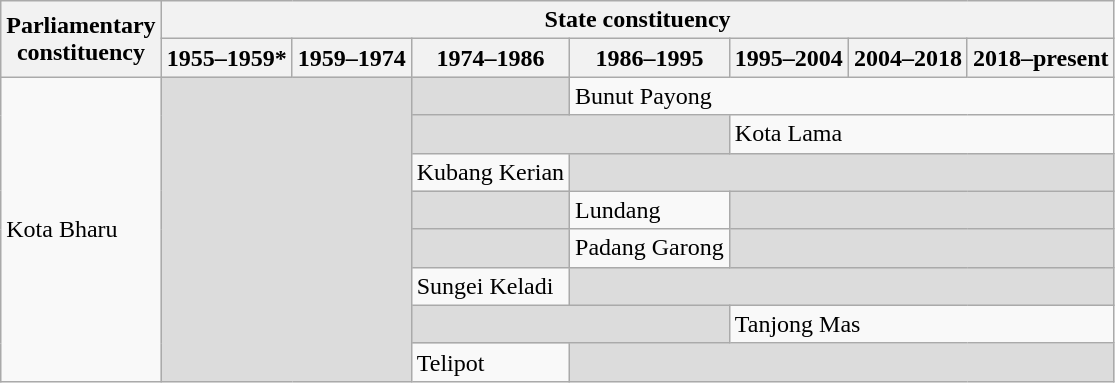<table class="wikitable">
<tr>
<th rowspan="2">Parliamentary<br>constituency</th>
<th colspan="7">State constituency</th>
</tr>
<tr>
<th>1955–1959*</th>
<th>1959–1974</th>
<th>1974–1986</th>
<th>1986–1995</th>
<th>1995–2004</th>
<th>2004–2018</th>
<th>2018–present</th>
</tr>
<tr>
<td rowspan="8">Kota Bharu</td>
<td colspan="2" rowspan="8" bgcolor="dcdcdc"></td>
<td bgcolor="dcdcdc"></td>
<td colspan="4">Bunut Payong</td>
</tr>
<tr>
<td colspan="2" bgcolor="dcdcdc"></td>
<td colspan="3">Kota Lama</td>
</tr>
<tr>
<td>Kubang Kerian</td>
<td colspan="4" bgcolor="dcdcdc"></td>
</tr>
<tr>
<td bgcolor="dcdcdc"></td>
<td>Lundang</td>
<td colspan="3" bgcolor="dcdcdc"></td>
</tr>
<tr>
<td bgcolor="dcdcdc"></td>
<td>Padang Garong</td>
<td colspan="3" bgcolor="dcdcdc"></td>
</tr>
<tr>
<td>Sungei Keladi</td>
<td colspan="4" bgcolor="dcdcdc"></td>
</tr>
<tr>
<td colspan="2" bgcolor="dcdcdc"></td>
<td colspan="3">Tanjong Mas</td>
</tr>
<tr>
<td>Telipot</td>
<td colspan="4" bgcolor="dcdcdc"></td>
</tr>
</table>
